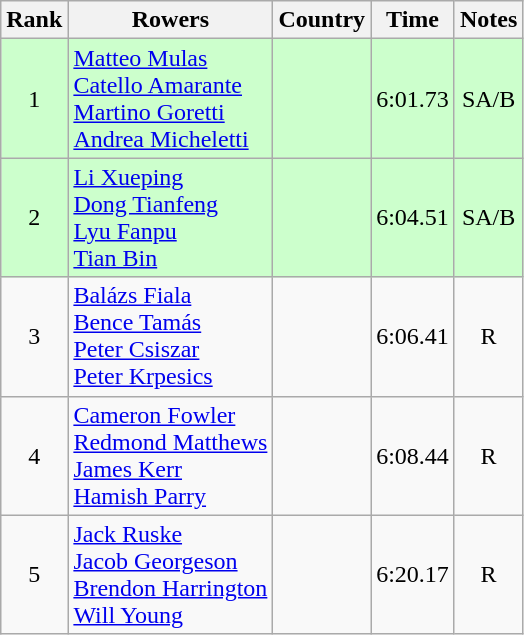<table class="wikitable" style="text-align:center">
<tr>
<th>Rank</th>
<th>Rowers</th>
<th>Country</th>
<th>Time</th>
<th>Notes</th>
</tr>
<tr bgcolor=ccffcc>
<td>1</td>
<td align="left"><a href='#'>Matteo Mulas</a><br><a href='#'>Catello Amarante</a><br><a href='#'>Martino Goretti</a><br><a href='#'>Andrea Micheletti</a></td>
<td align="left"></td>
<td>6:01.73</td>
<td>SA/B</td>
</tr>
<tr bgcolor=ccffcc>
<td>2</td>
<td align="left"><a href='#'>Li Xueping</a><br><a href='#'>Dong Tianfeng</a><br><a href='#'>Lyu Fanpu</a><br><a href='#'>Tian Bin</a></td>
<td align="left"></td>
<td>6:04.51</td>
<td>SA/B</td>
</tr>
<tr>
<td>3</td>
<td align="left"><a href='#'>Balázs Fiala</a><br><a href='#'>Bence Tamás</a><br><a href='#'>Peter Csiszar</a><br><a href='#'>Peter Krpesics</a></td>
<td align="left"></td>
<td>6:06.41</td>
<td>R</td>
</tr>
<tr>
<td>4</td>
<td align="left"><a href='#'>Cameron Fowler</a><br><a href='#'>Redmond Matthews</a><br><a href='#'>James Kerr</a><br><a href='#'>Hamish Parry</a></td>
<td align="left"></td>
<td>6:08.44</td>
<td>R</td>
</tr>
<tr>
<td>5</td>
<td align="left"><a href='#'>Jack Ruske</a><br><a href='#'>Jacob Georgeson</a><br><a href='#'>Brendon Harrington</a><br><a href='#'>Will Young</a></td>
<td align="left"></td>
<td>6:20.17</td>
<td>R</td>
</tr>
</table>
